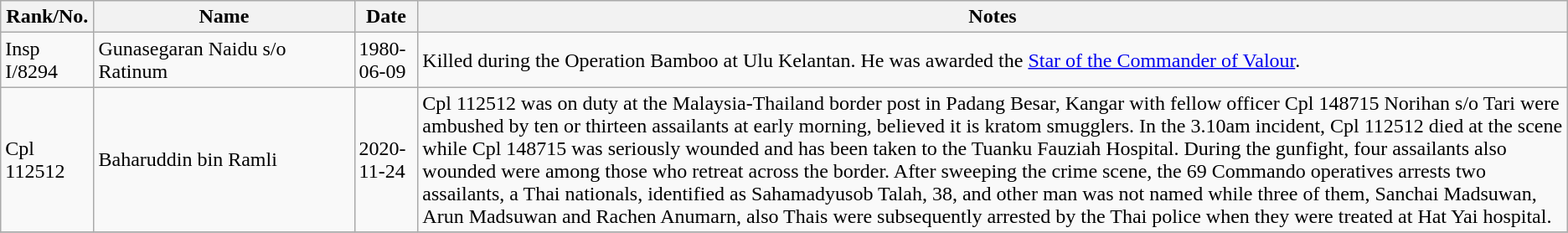<table class="wikitable">
<tr>
<th>Rank/No.</th>
<th style="width: 200px;">Name</th>
<th>Date</th>
<th>Notes</th>
</tr>
<tr>
<td>Insp I/8294</td>
<td>Gunasegaran Naidu s/o Ratinum</td>
<td>1980-06-09</td>
<td>Killed during the Operation Bamboo at Ulu Kelantan. He was awarded the <a href='#'>Star of the Commander of Valour</a>.</td>
</tr>
<tr>
<td>Cpl 112512</td>
<td>Baharuddin bin Ramli</td>
<td>2020-11-24</td>
<td>Cpl 112512 was on duty at the Malaysia-Thailand border post in Padang Besar, Kangar with fellow officer Cpl 148715 Norihan s/o Tari were ambushed by ten or thirteen assailants at early morning, believed it is kratom smugglers. In the 3.10am incident, Cpl 112512 died at the scene while Cpl 148715 was seriously wounded and has been taken to the Tuanku Fauziah Hospital. During the gunfight, four assailants also wounded were among those who retreat across the border. After sweeping the crime scene, the 69 Commando operatives arrests two assailants, a Thai nationals, identified as Sahamadyusob Talah, 38, and other man was not named while three of them, Sanchai Madsuwan, Arun Madsuwan and Rachen Anumarn, also Thais were subsequently arrested by the Thai police when they were treated at Hat Yai hospital.</td>
</tr>
<tr>
</tr>
</table>
